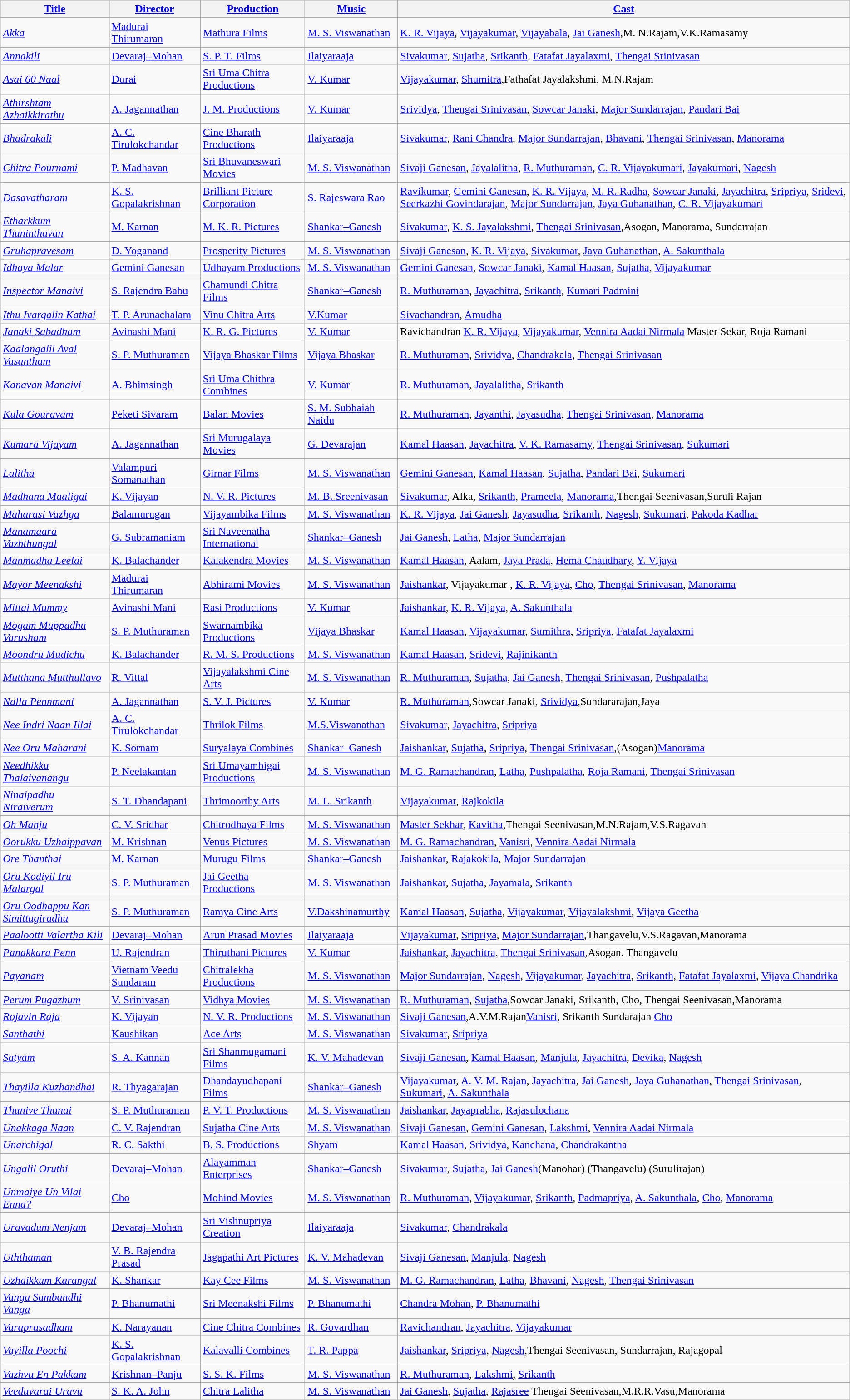<table class="wikitable sortable">
<tr>
<th><a href='#'>Title</a></th>
<th><a href='#'>Director</a></th>
<th><a href='#'>Production</a></th>
<th><a href='#'>Music</a></th>
<th><a href='#'>Cast</a></th>
</tr>
<tr --->
<td><em><a href='#'>Akka</a></em></td>
<td><a href='#'>Madurai Thirumaran</a></td>
<td><a href='#'>Mathura Films</a></td>
<td><a href='#'>M. S. Viswanathan</a></td>
<td><a href='#'>K. R. Vijaya</a>, <a href='#'>Vijayakumar</a>, <a href='#'>Vijayabala</a>, <a href='#'>Jai Ganesh</a>,M. N.Rajam,V.K.Ramasamy</td>
</tr>
<tr --->
<td><em><a href='#'>Annakili</a></em></td>
<td><a href='#'>Devaraj–Mohan</a></td>
<td><a href='#'>S. P. T. Films</a></td>
<td><a href='#'>Ilaiyaraaja</a></td>
<td><a href='#'>Sivakumar</a>, <a href='#'>Sujatha</a>, <a href='#'>Srikanth</a>, <a href='#'>Fatafat Jayalaxmi</a>, <a href='#'>Thengai Srinivasan</a></td>
</tr>
<tr --->
<td><em><a href='#'>Asai 60 Naal</a></em></td>
<td><a href='#'>Durai</a></td>
<td><a href='#'>Sri Uma Chitra Productions</a></td>
<td><a href='#'>V. Kumar</a></td>
<td><a href='#'>Vijayakumar</a>, <a href='#'>Shumitra</a>,Fathafat Jayalakshmi, M.N.Rajam</td>
</tr>
<tr --->
<td><em><a href='#'>Athirshtam Azhaikkirathu</a></em></td>
<td><a href='#'>A. Jagannathan</a></td>
<td><a href='#'>J. M. Productions</a></td>
<td><a href='#'>V. Kumar</a></td>
<td><a href='#'>Srividya</a>, <a href='#'>Thengai Srinivasan</a>, <a href='#'>Sowcar Janaki</a>, <a href='#'>Major Sundarrajan</a>, <a href='#'>Pandari Bai</a></td>
</tr>
<tr --->
<td><em><a href='#'>Bhadrakali</a></em></td>
<td><a href='#'>A. C. Tirulokchandar</a></td>
<td><a href='#'>Cine Bharath Productions</a></td>
<td><a href='#'>Ilaiyaraaja</a></td>
<td><a href='#'>Sivakumar</a>, <a href='#'>Rani Chandra</a>, <a href='#'>Major Sundarrajan</a>, <a href='#'>Bhavani</a>, <a href='#'>Thengai Srinivasan</a>, <a href='#'>Manorama</a></td>
</tr>
<tr --->
<td><em><a href='#'>Chitra Pournami</a></em></td>
<td><a href='#'>P. Madhavan</a></td>
<td><a href='#'>Sri Bhuvaneswari Movies</a></td>
<td><a href='#'>M. S. Viswanathan</a></td>
<td><a href='#'>Sivaji Ganesan</a>, <a href='#'>Jayalalitha</a>, <a href='#'>R. Muthuraman</a>, <a href='#'>C. R. Vijayakumari</a>, <a href='#'>Jayakumari</a>, <a href='#'>Nagesh</a></td>
</tr>
<tr --->
<td><em><a href='#'>Dasavatharam</a></em></td>
<td><a href='#'>K. S. Gopalakrishnan</a></td>
<td><a href='#'>Brilliant Picture Corporation</a></td>
<td><a href='#'>S. Rajeswara Rao</a></td>
<td><a href='#'>Ravikumar</a>, <a href='#'>Gemini Ganesan</a>, <a href='#'>K. R. Vijaya</a>, <a href='#'>M. R. Radha</a>, <a href='#'>Sowcar Janaki</a>, <a href='#'>Jayachitra</a>, <a href='#'>Sripriya</a>, <a href='#'>Sridevi</a>, <a href='#'>Seerkazhi Govindarajan</a>, <a href='#'>Major Sundarrajan</a>, <a href='#'>Jaya Guhanathan</a>, <a href='#'>C. R. Vijayakumari</a></td>
</tr>
<tr --->
<td><em><a href='#'>Etharkkum Thuninthavan</a></em></td>
<td><a href='#'>M. Karnan</a></td>
<td><a href='#'>M. K. R. Pictures</a></td>
<td><a href='#'>Shankar–Ganesh</a></td>
<td><a href='#'>Sivakumar</a>, <a href='#'>K. S. Jayalakshmi</a>, <a href='#'>Thengai Srinivasan</a>,Asogan, Manorama, Sundarrajan</td>
</tr>
<tr --->
<td><em><a href='#'>Gruhapravesam</a></em></td>
<td><a href='#'>D. Yoganand</a></td>
<td><a href='#'>Prosperity Pictures</a></td>
<td><a href='#'>M. S. Viswanathan</a></td>
<td><a href='#'>Sivaji Ganesan</a>, <a href='#'>K. R. Vijaya</a>, <a href='#'>Sivakumar</a>, <a href='#'>Jaya Guhanathan</a>, <a href='#'>A. Sakunthala</a></td>
</tr>
<tr --->
<td><em><a href='#'>Idhaya Malar</a></em></td>
<td><a href='#'>Gemini Ganesan</a></td>
<td><a href='#'>Udhayam Productions</a></td>
<td><a href='#'>M. S. Viswanathan</a></td>
<td><a href='#'>Gemini Ganesan</a>, <a href='#'>Sowcar Janaki</a>, <a href='#'>Kamal Haasan</a>, <a href='#'>Sujatha</a>, <a href='#'>Vijayakumar</a></td>
</tr>
<tr --->
<td><em><a href='#'>Inspector Manaivi</a></em></td>
<td><a href='#'>S. Rajendra Babu</a></td>
<td><a href='#'>Chamundi Chitra Films</a></td>
<td><a href='#'>Shankar–Ganesh</a></td>
<td><a href='#'>R. Muthuraman</a>, <a href='#'>Jayachitra</a>, <a href='#'>Srikanth</a>, <a href='#'>Kumari Padmini</a></td>
</tr>
<tr --->
<td><em><a href='#'>Ithu Ivargalin Kathai</a></em></td>
<td><a href='#'>T. P. Arunachalam</a></td>
<td><a href='#'>Vinu Chitra Arts</a></td>
<td><a href='#'>V.Kumar</a></td>
<td><a href='#'>Sivachandran</a>, <a href='#'>Amudha</a></td>
</tr>
<tr --->
<td><em><a href='#'>Janaki Sabadham</a></em></td>
<td><a href='#'>Avinashi Mani</a></td>
<td><a href='#'>K. R. G. Pictures</a></td>
<td><a href='#'>V. Kumar</a></td>
<td>Ravichandran <a href='#'>K. R. Vijaya</a>, <a href='#'>Vijayakumar</a>, <a href='#'>Vennira Aadai Nirmala</a> Master Sekar, Roja Ramani</td>
</tr>
<tr -->
<td><em><a href='#'>Kaalangalil Aval Vasantham</a></em></td>
<td><a href='#'>S. P. Muthuraman</a></td>
<td><a href='#'>Vijaya Bhaskar Films</a></td>
<td><a href='#'>Vijaya Bhaskar</a></td>
<td><a href='#'>R. Muthuraman</a>, <a href='#'>Srividya</a>, <a href='#'>Chandrakala</a>, <a href='#'>Thengai Srinivasan</a></td>
</tr>
<tr --->
<td><em><a href='#'>Kanavan Manaivi</a></em></td>
<td><a href='#'>A. Bhimsingh</a></td>
<td><a href='#'>Sri Uma Chithra Combines</a></td>
<td><a href='#'>V. Kumar</a></td>
<td><a href='#'>R. Muthuraman</a>, <a href='#'>Jayalalitha</a>, <a href='#'>Srikanth</a></td>
</tr>
<tr --->
<td><em><a href='#'>Kula Gouravam</a></em></td>
<td><a href='#'>Peketi Sivaram</a></td>
<td><a href='#'>Balan Movies</a></td>
<td><a href='#'>S. M. Subbaiah Naidu</a></td>
<td><a href='#'>R. Muthuraman</a>, <a href='#'>Jayanthi</a>, <a href='#'>Jayasudha</a>, <a href='#'>Thengai Srinivasan</a>, <a href='#'>Manorama</a></td>
</tr>
<tr --->
<td><em><a href='#'>Kumara Vijayam</a></em></td>
<td><a href='#'>A. Jagannathan</a></td>
<td><a href='#'>Sri Murugalaya Movies</a></td>
<td><a href='#'>G. Devarajan</a></td>
<td><a href='#'>Kamal Haasan</a>, <a href='#'>Jayachitra</a>, <a href='#'>V. K. Ramasamy</a>, <a href='#'>Thengai Srinivasan</a>, <a href='#'>Sukumari</a></td>
</tr>
<tr --->
<td><em><a href='#'>Lalitha</a></em></td>
<td><a href='#'>Valampuri Somanathan</a></td>
<td><a href='#'>Girnar Films</a></td>
<td><a href='#'>M. S. Viswanathan</a></td>
<td><a href='#'>Gemini Ganesan</a>, <a href='#'>Kamal Haasan</a>, <a href='#'>Sujatha</a>, <a href='#'>Pandari Bai</a>, <a href='#'>Sukumari</a></td>
</tr>
<tr --->
<td><em><a href='#'>Madhana Maaligai</a></em></td>
<td><a href='#'>K. Vijayan</a></td>
<td><a href='#'>N. V. R. Pictures</a></td>
<td><a href='#'>M. B. Sreenivasan</a></td>
<td><a href='#'>Sivakumar</a>, Alka, <a href='#'>Srikanth</a>, <a href='#'>Prameela</a>, <a href='#'>Manorama</a>,Thengai Seenivasan,Suruli Rajan</td>
</tr>
<tr --->
<td><em><a href='#'>Maharasi Vazhga</a></em></td>
<td><a href='#'>Balamurugan</a></td>
<td><a href='#'>Vijayambika Films</a></td>
<td><a href='#'>M. S. Viswanathan</a></td>
<td><a href='#'>K. R. Vijaya</a>, <a href='#'>Jai Ganesh</a>, <a href='#'>Jayasudha</a>, <a href='#'>Srikanth</a>, <a href='#'>Nagesh</a>, <a href='#'>Sukumari</a>, <a href='#'>Pakoda Kadhar</a></td>
</tr>
<tr --->
<td><em><a href='#'>Manamaara Vazhthungal</a></em></td>
<td><a href='#'>G. Subramaniam</a></td>
<td><a href='#'>Sri Naveenatha International</a></td>
<td><a href='#'>Shankar–Ganesh</a></td>
<td><a href='#'>Jai Ganesh</a>, <a href='#'>Latha</a>, <a href='#'>Major Sundarrajan</a></td>
</tr>
<tr --->
<td><em><a href='#'>Manmadha Leelai</a></em></td>
<td><a href='#'>K. Balachander</a></td>
<td><a href='#'>Kalakendra Movies</a></td>
<td><a href='#'>M. S. Viswanathan</a></td>
<td><a href='#'>Kamal Haasan</a>, Aalam, <a href='#'>Jaya Prada</a>, <a href='#'>Hema Chaudhary</a>, <a href='#'>Y. Vijaya</a></td>
</tr>
<tr --->
<td><em><a href='#'>Mayor Meenakshi</a></em></td>
<td><a href='#'>Madurai Thirumaran</a></td>
<td><a href='#'>Abhirami Movies</a></td>
<td><a href='#'>M. S. Viswanathan</a></td>
<td><a href='#'>Jaishankar</a>, Vijayakumar , <a href='#'>K. R. Vijaya</a>, <a href='#'>Cho</a>, <a href='#'>Thengai Srinivasan</a>, <a href='#'>Manorama</a></td>
</tr>
<tr --->
<td><em><a href='#'>Mittai Mummy</a></em></td>
<td><a href='#'>Avinashi Mani</a></td>
<td><a href='#'>Rasi Productions</a></td>
<td><a href='#'>V. Kumar</a></td>
<td><a href='#'>Jaishankar</a>, <a href='#'>K. R. Vijaya</a>, <a href='#'>A. Sakunthala</a></td>
</tr>
<tr --->
<td><em><a href='#'>Mogam Muppadhu Varusham</a></em></td>
<td><a href='#'>S. P. Muthuraman</a></td>
<td><a href='#'>Swarnambika Productions</a></td>
<td><a href='#'>Vijaya Bhaskar</a></td>
<td><a href='#'>Kamal Haasan</a>, <a href='#'>Vijayakumar</a>, <a href='#'>Sumithra</a>, <a href='#'>Sripriya</a>, <a href='#'>Fatafat Jayalaxmi</a></td>
</tr>
<tr --->
<td><em><a href='#'>Moondru Mudichu</a></em></td>
<td><a href='#'>K. Balachander</a></td>
<td><a href='#'>R. M. S. Productions</a></td>
<td><a href='#'>M. S. Viswanathan</a></td>
<td><a href='#'>Kamal Haasan</a>, <a href='#'>Sridevi</a>, <a href='#'>Rajinikanth</a></td>
</tr>
<tr --->
<td><em><a href='#'>Mutthana Mutthullavo</a></em></td>
<td><a href='#'>R. Vittal</a></td>
<td><a href='#'>Vijayalakshmi Cine Arts</a></td>
<td><a href='#'>M. S. Viswanathan</a></td>
<td><a href='#'>R. Muthuraman</a>, <a href='#'>Sujatha</a>, <a href='#'>Jai Ganesh</a>, <a href='#'>Thengai Srinivasan</a>, <a href='#'>Pushpalatha</a></td>
</tr>
<tr --->
<td><em><a href='#'>Nalla Pennmani</a></em></td>
<td><a href='#'>A. Jagannathan</a></td>
<td><a href='#'>S. V. J. Pictures</a></td>
<td><a href='#'>V. Kumar</a></td>
<td><a href='#'>R. Muthuraman</a>,Sowcar Janaki, <a href='#'>Srividya</a>,Sundararajan,Jaya</td>
</tr>
<tr --->
<td><em><a href='#'>Nee Indri Naan Illai</a></em></td>
<td><a href='#'>A. C. Tirulokchandar</a></td>
<td><a href='#'>Thrilok Films</a></td>
<td><a href='#'>M.S.Viswanathan</a></td>
<td><a href='#'>Sivakumar</a>, <a href='#'>Jayachitra</a>, <a href='#'>Sripriya</a></td>
</tr>
<tr --->
<td><em><a href='#'>Nee Oru Maharani</a></em></td>
<td><a href='#'>K. Sornam</a></td>
<td><a href='#'>Suryalaya Combines</a></td>
<td><a href='#'>Shankar–Ganesh</a></td>
<td><a href='#'>Jaishankar</a>, <a href='#'>Sujatha</a>, <a href='#'>Sripriya</a>, <a href='#'>Thengai Srinivasan</a>,(Asogan)<a href='#'>Manorama</a></td>
</tr>
<tr --->
<td><em><a href='#'>Needhikku Thalaivanangu</a></em></td>
<td><a href='#'>P. Neelakantan</a></td>
<td><a href='#'>Sri Umayambigai Productions</a></td>
<td><a href='#'>M. S. Viswanathan</a></td>
<td><a href='#'>M. G. Ramachandran</a>, <a href='#'>Latha</a>, <a href='#'>Pushpalatha</a>, <a href='#'>Roja Ramani</a>, <a href='#'>Thengai Srinivasan</a></td>
</tr>
<tr --->
<td><em><a href='#'>Ninaipadhu Niraiverum</a></em></td>
<td><a href='#'>S. T. Dhandapani</a></td>
<td><a href='#'>Thrimoorthy Arts</a></td>
<td><a href='#'>M. L. Srikanth</a></td>
<td><a href='#'>Vijayakumar</a>, <a href='#'>Rajkokila</a></td>
</tr>
<tr --->
<td><em><a href='#'>Oh Manju</a></em></td>
<td><a href='#'>C. V. Sridhar</a></td>
<td><a href='#'>Chitrodhaya Films</a></td>
<td><a href='#'>M. S. Viswanathan</a></td>
<td><a href='#'>Master Sekhar</a>, <a href='#'>Kavitha</a>,Thengai Seenivasan,M.N.Rajam,V.S.Ragavan</td>
</tr>
<tr --->
<td><em><a href='#'>Oorukku Uzhaippavan</a></em></td>
<td><a href='#'>M. Krishnan</a></td>
<td><a href='#'>Venus Pictures</a></td>
<td><a href='#'>M. S. Viswanathan</a></td>
<td><a href='#'>M. G. Ramachandran</a>, <a href='#'>Vanisri</a>, <a href='#'>Vennira Aadai Nirmala</a></td>
</tr>
<tr --->
<td><em><a href='#'>Ore Thanthai</a></em></td>
<td><a href='#'>M. Karnan</a></td>
<td><a href='#'>Murugu Films</a></td>
<td><a href='#'>Shankar–Ganesh</a></td>
<td><a href='#'>Jaishankar</a>, <a href='#'>Rajakokila</a>, <a href='#'>Major Sundarrajan</a></td>
</tr>
<tr --->
<td><em><a href='#'>Oru Kodiyil Iru Malargal</a></em></td>
<td><a href='#'>S. P. Muthuraman</a></td>
<td><a href='#'>Jai Geetha Productions</a></td>
<td><a href='#'>M. S. Viswanathan</a></td>
<td><a href='#'>Jaishankar</a>, <a href='#'>Sujatha</a>, <a href='#'>Jayamala</a>, <a href='#'>Srikanth</a></td>
</tr>
<tr --->
<td><em><a href='#'>Oru Oodhappu Kan Simittugiradhu</a></em></td>
<td><a href='#'>S. P. Muthuraman</a></td>
<td><a href='#'>Ramya Cine Arts</a></td>
<td><a href='#'>V.Dakshinamurthy</a></td>
<td><a href='#'>Kamal Haasan</a>, <a href='#'>Sujatha</a>, <a href='#'>Vijayakumar</a>, <a href='#'>Vijayalakshmi</a>, <a href='#'>Vijaya Geetha</a></td>
</tr>
<tr --->
<td><em><a href='#'>Paalootti Valartha Kili</a></em></td>
<td><a href='#'>Devaraj–Mohan</a></td>
<td><a href='#'>Arun Prasad Movies</a></td>
<td><a href='#'>Ilaiyaraaja</a></td>
<td><a href='#'>Vijayakumar</a>, <a href='#'>Sripriya</a>, <a href='#'>Major Sundarrajan</a>,Thangavelu,V.S.Ragavan,Manorama</td>
</tr>
<tr --->
<td><em><a href='#'>Panakkara Penn</a></em></td>
<td><a href='#'>U. Rajendran</a></td>
<td><a href='#'>Thiruthani Pictures</a></td>
<td><a href='#'>V. Kumar</a></td>
<td><a href='#'>Jaishankar</a>, <a href='#'>Jayachitra</a>, <a href='#'>Thengai Srinivasan</a>,Asogan. Thangavelu</td>
</tr>
<tr --->
<td><em><a href='#'>Payanam</a></em></td>
<td><a href='#'>Vietnam Veedu Sundaram</a></td>
<td><a href='#'>Chitralekha Productions</a></td>
<td><a href='#'>M. S. Viswanathan</a></td>
<td><a href='#'>Major Sundarrajan</a>, <a href='#'>Nagesh</a>, <a href='#'>Vijayakumar</a>, <a href='#'>Jayachitra</a>, <a href='#'>Srikanth</a>, <a href='#'>Fatafat Jayalaxmi</a>, <a href='#'>Vijaya Chandrika</a></td>
</tr>
<tr --->
<td><em><a href='#'>Perum Pugazhum</a></em></td>
<td><a href='#'>V. Srinivasan</a></td>
<td><a href='#'>Vidhya Movies</a></td>
<td><a href='#'>M. S. Viswanathan</a></td>
<td><a href='#'>R. Muthuraman</a>, <a href='#'>Sujatha</a>,Sowcar Janaki, Srikanth, Cho, Thengai Seenivasan,Manorama</td>
</tr>
<tr --->
<td><em><a href='#'>Rojavin Raja</a></em></td>
<td><a href='#'>K. Vijayan</a></td>
<td><a href='#'>N. V. R. Productions</a></td>
<td><a href='#'>M. S. Viswanathan</a></td>
<td><a href='#'>Sivaji Ganesan</a>,A.V.M.Rajan<a href='#'>Vanisri</a>, Srikanth Sundarajan <a href='#'>Cho</a></td>
</tr>
<tr --->
<td><em><a href='#'>Santhathi</a></em></td>
<td><a href='#'>Kaushikan</a></td>
<td><a href='#'>Ace Arts</a></td>
<td><a href='#'>M. S. Viswanathan</a></td>
<td><a href='#'>Sivakumar</a>, <a href='#'>Sripriya</a></td>
</tr>
<tr --->
<td><em><a href='#'>Satyam</a></em></td>
<td><a href='#'>S. A. Kannan</a></td>
<td><a href='#'>Sri Shanmugamani Films</a></td>
<td><a href='#'>K. V. Mahadevan</a></td>
<td><a href='#'>Sivaji Ganesan</a>, <a href='#'>Kamal Haasan</a>, <a href='#'>Manjula</a>, <a href='#'>Jayachitra</a>, <a href='#'>Devika</a>, <a href='#'>Nagesh</a></td>
</tr>
<tr --->
<td><em><a href='#'>Thayilla Kuzhandhai</a></em></td>
<td><a href='#'>R. Thyagarajan</a></td>
<td><a href='#'>Dhandayudhapani Films</a></td>
<td><a href='#'>Shankar–Ganesh</a></td>
<td><a href='#'>Vijayakumar</a>, <a href='#'>A. V. M. Rajan</a>, <a href='#'>Jayachitra</a>, <a href='#'>Jai Ganesh</a>, <a href='#'>Jaya Guhanathan</a>, <a href='#'>Thengai Srinivasan</a>, <a href='#'>Sukumari</a>, <a href='#'>A. Sakunthala</a></td>
</tr>
<tr --->
<td><em><a href='#'>Thunive Thunai</a></em></td>
<td><a href='#'>S. P. Muthuraman</a></td>
<td><a href='#'>P. V. T. Productions</a></td>
<td><a href='#'>M. S. Viswanathan</a></td>
<td><a href='#'>Jaishankar</a>, <a href='#'>Jayaprabha</a>, <a href='#'>Rajasulochana</a></td>
</tr>
<tr --->
<td><em><a href='#'>Unakkaga Naan</a></em></td>
<td><a href='#'>C. V. Rajendran</a></td>
<td><a href='#'>Sujatha Cine Arts</a></td>
<td><a href='#'>M. S. Viswanathan</a></td>
<td><a href='#'>Sivaji Ganesan</a>, <a href='#'>Gemini Ganesan</a>, <a href='#'>Lakshmi</a>, <a href='#'>Vennira Aadai Nirmala</a></td>
</tr>
<tr --->
<td><em><a href='#'>Unarchigal</a></em></td>
<td><a href='#'>R. C. Sakthi</a></td>
<td><a href='#'>B. S. Productions</a></td>
<td><a href='#'>Shyam</a></td>
<td><a href='#'>Kamal Haasan</a>, <a href='#'>Srividya</a>, <a href='#'>Kanchana</a>, <a href='#'>Chandrakantha</a></td>
</tr>
<tr --->
<td><em><a href='#'>Ungalil Oruthi</a></em></td>
<td><a href='#'>Devaraj–Mohan</a></td>
<td><a href='#'>Alayamman Enterprises</a></td>
<td><a href='#'>Shankar–Ganesh</a></td>
<td><a href='#'>Sivakumar</a>, <a href='#'>Sujatha</a>, <a href='#'>Jai Ganesh</a>(Manohar) (Thangavelu) (Surulirajan)</td>
</tr>
<tr --->
<td><em><a href='#'>Unmaiye Un Vilai Enna?</a></em></td>
<td><a href='#'>Cho</a></td>
<td><a href='#'>Mohind Movies</a></td>
<td><a href='#'>M. S. Viswanathan</a></td>
<td><a href='#'>R. Muthuraman</a>, <a href='#'>Vijayakumar</a>, <a href='#'>Srikanth</a>, <a href='#'>Padmapriya</a>, <a href='#'>A. Sakunthala</a>, <a href='#'>Cho</a>, <a href='#'>Manorama</a></td>
</tr>
<tr --->
<td><em><a href='#'>Uravadum Nenjam</a></em></td>
<td><a href='#'>Devaraj–Mohan</a></td>
<td><a href='#'>Sri Vishnupriya Creation</a></td>
<td><a href='#'>Ilaiyaraaja</a></td>
<td><a href='#'>Sivakumar</a>, <a href='#'>Chandrakala</a></td>
</tr>
<tr --->
<td><em><a href='#'>Uththaman</a></em></td>
<td><a href='#'>V. B. Rajendra Prasad</a></td>
<td><a href='#'>Jagapathi Art Pictures</a></td>
<td><a href='#'>K. V. Mahadevan</a></td>
<td><a href='#'>Sivaji Ganesan</a>, <a href='#'>Manjula</a>, <a href='#'>Nagesh</a></td>
</tr>
<tr --->
<td><em><a href='#'>Uzhaikkum Karangal</a></em></td>
<td><a href='#'>K. Shankar</a></td>
<td><a href='#'>Kay Cee Films</a></td>
<td><a href='#'>M. S. Viswanathan</a></td>
<td><a href='#'>M. G. Ramachandran</a>, <a href='#'>Latha</a>, <a href='#'>Bhavani</a>, <a href='#'>Nagesh</a>, <a href='#'>Thengai Srinivasan</a></td>
</tr>
<tr --->
<td><em><a href='#'>Vanga Sambandhi Vanga</a></em></td>
<td><a href='#'>P. Bhanumathi</a></td>
<td><a href='#'>Sri Meenakshi Films</a></td>
<td><a href='#'>P. Bhanumathi</a></td>
<td><a href='#'>Chandra Mohan</a>, <a href='#'>P. Bhanumathi</a></td>
</tr>
<tr --->
<td><em><a href='#'>Varaprasadham</a></em></td>
<td><a href='#'>K. Narayanan</a></td>
<td><a href='#'>Cine Chitra Combines</a></td>
<td><a href='#'>R. Govardhan</a></td>
<td><a href='#'>Ravichandran</a>, <a href='#'>Jayachitra</a>, <a href='#'>Vijayakumar</a></td>
</tr>
<tr --->
<td><em><a href='#'>Vayilla Poochi</a></em></td>
<td><a href='#'>K. S. Gopalakrishnan</a></td>
<td><a href='#'>Kalavalli Combines</a></td>
<td><a href='#'>T. R. Pappa</a></td>
<td><a href='#'>Jaishankar</a>, <a href='#'>Sripriya</a>, <a href='#'>Nagesh</a>,Thengai Seenivasan, Sundarrajan, Rajagopal</td>
</tr>
<tr --->
<td><em><a href='#'>Vazhvu En Pakkam</a></em></td>
<td><a href='#'>Krishnan–Panju</a></td>
<td><a href='#'>S. S. K. Films</a></td>
<td><a href='#'>M. S. Viswanathan</a></td>
<td><a href='#'>R. Muthuraman</a>, <a href='#'>Lakshmi</a>, <a href='#'>Srikanth</a></td>
</tr>
<tr --->
<td><em><a href='#'>Veeduvarai Uravu</a></em></td>
<td><a href='#'>S. K. A. John</a></td>
<td><a href='#'>Chitra Lalitha</a></td>
<td><a href='#'>M. S. Viswanathan</a></td>
<td><a href='#'>Jai Ganesh</a>, <a href='#'>Sujatha</a>, <a href='#'>Rajasree</a> Thengai Seenivasan,M.R.R.Vasu,Manorama</td>
</tr>
</table>
